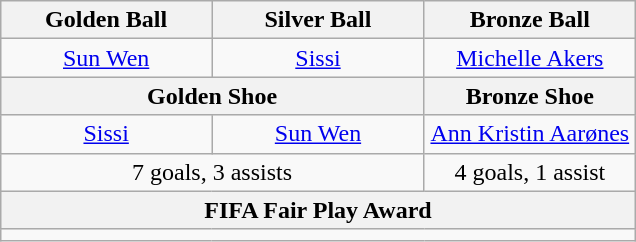<table class="wikitable" style="margin:auto; text-align:center;">
<tr>
<th style="width:33%">Golden Ball</th>
<th style="width:33%">Silver Ball</th>
<th style="width:33%">Bronze Ball</th>
</tr>
<tr>
<td> <a href='#'>Sun Wen</a></td>
<td> <a href='#'>Sissi</a></td>
<td> <a href='#'>Michelle Akers</a></td>
</tr>
<tr>
<th colspan="2">Golden Shoe</th>
<th>Bronze Shoe</th>
</tr>
<tr>
<td> <a href='#'>Sissi</a></td>
<td> <a href='#'>Sun Wen</a></td>
<td> <a href='#'>Ann Kristin Aarønes</a></td>
</tr>
<tr>
<td colspan="2">7 goals, 3 assists</td>
<td>4 goals, 1 assist</td>
</tr>
<tr>
<th colspan="3">FIFA Fair Play Award</th>
</tr>
<tr>
<td colspan="3"></td>
</tr>
</table>
